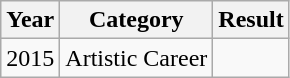<table class="wikitable">
<tr>
<th>Year</th>
<th>Category</th>
<th>Result</th>
</tr>
<tr>
<td>2015</td>
<td>Artistic Career</td>
<td></td>
</tr>
</table>
